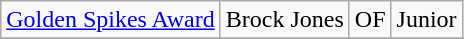<table class="wikitable">
<tr>
<td><a href='#'>Golden Spikes Award</a></td>
<td>Brock Jones</td>
<td>OF</td>
<td>Junior</td>
</tr>
<tr>
</tr>
</table>
